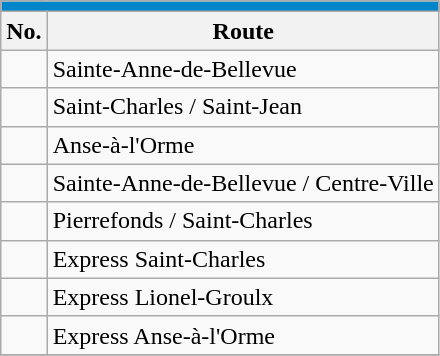<table align=center class="wikitable">
<tr>
<th style="background: #0085CA; font-size:100%; color:#FFFFFF;"colspan="4"><a href='#'></a></th>
</tr>
<tr>
<th>No.</th>
<th>Route</th>
</tr>
<tr>
<td></td>
<td>Sainte-Anne-de-Bellevue</td>
</tr>
<tr>
<td></td>
<td>Saint-Charles / Saint-Jean</td>
</tr>
<tr>
<td></td>
<td>Anse-à-l'Orme</td>
</tr>
<tr>
<td {{Avoid wrap> </td>
<td>Sainte-Anne-de-Bellevue / Centre-Ville</td>
</tr>
<tr>
<td {{Avoid wrap> </td>
<td>Pierrefonds / Saint-Charles</td>
</tr>
<tr>
<td></td>
<td>Express Saint-Charles</td>
</tr>
<tr>
<td></td>
<td>Express Lionel-Groulx</td>
</tr>
<tr>
<td></td>
<td>Express Anse-à-l'Orme</td>
</tr>
<tr>
</tr>
</table>
